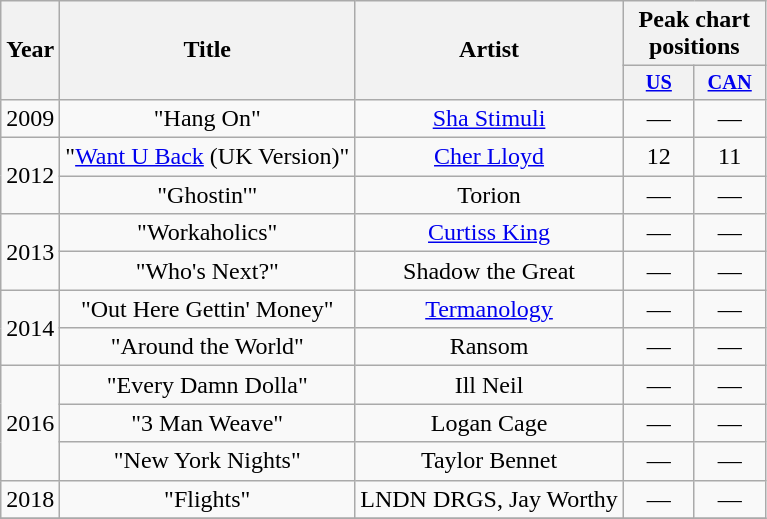<table class="wikitable plainrowheaders" style="text-align:center;">
<tr>
<th scope="col" rowspan="2">Year</th>
<th scope="col" rowspan="2">Title</th>
<th scope="col" rowspan="2">Artist</th>
<th scope="col" colspan="2">Peak chart positions</th>
</tr>
<tr>
<th scope="col" style="width:3em;font-size:85%;"><a href='#'>US</a></th>
<th scope="col" style="width:3em;font-size:85%;"><a href='#'>CAN</a></th>
</tr>
<tr>
<td>2009</td>
<td>"Hang On"</td>
<td><a href='#'>Sha Stimuli</a></td>
<td>—</td>
<td>—</td>
</tr>
<tr>
<td rowspan="2">2012</td>
<td>"<a href='#'>Want U Back</a> (UK Version)"</td>
<td><a href='#'>Cher Lloyd</a></td>
<td>12</td>
<td>11</td>
</tr>
<tr>
<td>"Ghostin'"</td>
<td>Torion</td>
<td>—</td>
<td>—</td>
</tr>
<tr>
<td rowspan="2">2013</td>
<td>"Workaholics"</td>
<td><a href='#'>Curtiss King</a></td>
<td>—</td>
<td>—</td>
</tr>
<tr>
<td>"Who's Next?"</td>
<td>Shadow the Great</td>
<td>—</td>
<td>—</td>
</tr>
<tr>
<td rowspan="2">2014</td>
<td>"Out Here Gettin' Money"</td>
<td><a href='#'>Termanology</a></td>
<td>—</td>
<td>—</td>
</tr>
<tr>
<td>"Around the World"</td>
<td>Ransom</td>
<td>—</td>
<td>—</td>
</tr>
<tr>
<td rowspan="3">2016</td>
<td>"Every Damn Dolla"</td>
<td>Ill Neil</td>
<td>—</td>
<td>—</td>
</tr>
<tr>
<td>"3 Man Weave"</td>
<td>Logan Cage</td>
<td>—</td>
<td>—</td>
</tr>
<tr>
<td>"New York Nights"</td>
<td>Taylor Bennet</td>
<td>—</td>
<td>—</td>
</tr>
<tr>
<td>2018</td>
<td>"Flights"</td>
<td>LNDN DRGS, Jay Worthy</td>
<td>—</td>
<td>—</td>
</tr>
<tr>
</tr>
</table>
